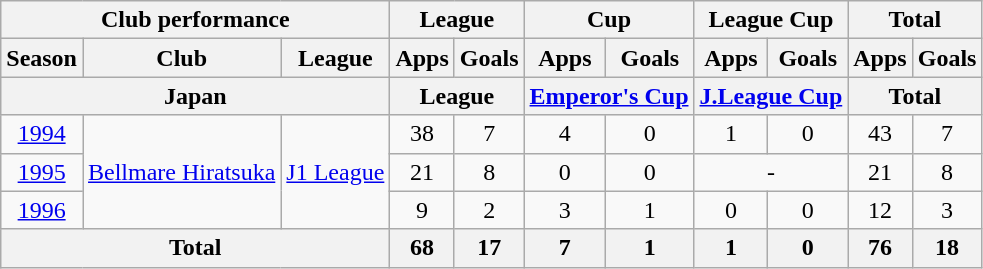<table class="wikitable" style="text-align:center;">
<tr>
<th colspan=3>Club performance</th>
<th colspan=2>League</th>
<th colspan=2>Cup</th>
<th colspan=2>League Cup</th>
<th colspan=2>Total</th>
</tr>
<tr>
<th>Season</th>
<th>Club</th>
<th>League</th>
<th>Apps</th>
<th>Goals</th>
<th>Apps</th>
<th>Goals</th>
<th>Apps</th>
<th>Goals</th>
<th>Apps</th>
<th>Goals</th>
</tr>
<tr>
<th colspan=3>Japan</th>
<th colspan=2>League</th>
<th colspan=2><a href='#'>Emperor's Cup</a></th>
<th colspan=2><a href='#'>J.League Cup</a></th>
<th colspan=2>Total</th>
</tr>
<tr>
<td><a href='#'>1994</a></td>
<td rowspan="3"><a href='#'>Bellmare Hiratsuka</a></td>
<td rowspan="3"><a href='#'>J1 League</a></td>
<td>38</td>
<td>7</td>
<td>4</td>
<td>0</td>
<td>1</td>
<td>0</td>
<td>43</td>
<td>7</td>
</tr>
<tr>
<td><a href='#'>1995</a></td>
<td>21</td>
<td>8</td>
<td>0</td>
<td>0</td>
<td colspan="2">-</td>
<td>21</td>
<td>8</td>
</tr>
<tr>
<td><a href='#'>1996</a></td>
<td>9</td>
<td>2</td>
<td>3</td>
<td>1</td>
<td>0</td>
<td>0</td>
<td>12</td>
<td>3</td>
</tr>
<tr>
<th colspan=3>Total</th>
<th>68</th>
<th>17</th>
<th>7</th>
<th>1</th>
<th>1</th>
<th>0</th>
<th>76</th>
<th>18</th>
</tr>
</table>
